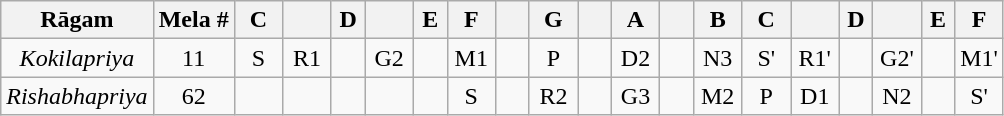<table class="wikitable" style="text-align:center">
<tr>
<th>Rāgam</th>
<th>Mela #</th>
<th>C</th>
<th></th>
<th>D</th>
<th></th>
<th>E</th>
<th>F</th>
<th></th>
<th>G</th>
<th></th>
<th>A</th>
<th></th>
<th>B</th>
<th>C</th>
<th></th>
<th>D</th>
<th></th>
<th>E</th>
<th>F</th>
</tr>
<tr>
<td><em>Kokilapriya</em></td>
<td>11</td>
<td width="25px">S</td>
<td width="25px">R1</td>
<td width="15px"></td>
<td width="25px">G2</td>
<td width="15px"></td>
<td width="25px">M1</td>
<td width="15px"></td>
<td width="25px">P</td>
<td width="15px"></td>
<td width="25px">D2</td>
<td width="15px"></td>
<td width="25px">N3</td>
<td width="25px">S'</td>
<td width="25px">R1'</td>
<td width="15px"></td>
<td width="25px">G2'</td>
<td width="15px"></td>
<td width="25px">M1'</td>
</tr>
<tr>
<td><em>Rishabhapriya</em></td>
<td>62</td>
<td></td>
<td></td>
<td></td>
<td></td>
<td></td>
<td>S</td>
<td></td>
<td>R2</td>
<td></td>
<td>G3</td>
<td></td>
<td>M2</td>
<td>P</td>
<td>D1</td>
<td></td>
<td>N2</td>
<td></td>
<td>S'</td>
</tr>
</table>
